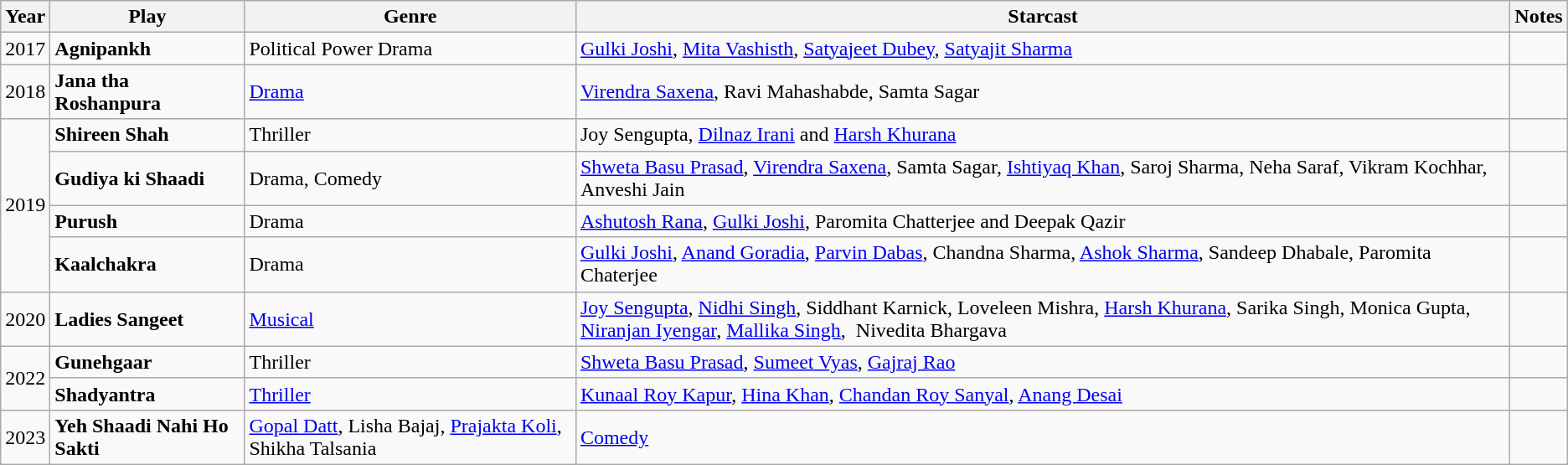<table class="wikitable sortable">
<tr>
<th>Year</th>
<th>Play</th>
<th>Genre</th>
<th>Starcast</th>
<th>Notes</th>
</tr>
<tr>
<td>2017</td>
<td><strong>Agnipankh</strong></td>
<td>Political Power Drama</td>
<td><a href='#'>Gulki Joshi</a>, <a href='#'>Mita Vashisth</a>, <a href='#'>Satyajeet Dubey</a>, <a href='#'>Satyajit Sharma</a></td>
<td></td>
</tr>
<tr>
<td>2018</td>
<td><strong>Jana tha Roshanpura</strong></td>
<td><a href='#'>Drama</a></td>
<td><a href='#'>Virendra Saxena</a>, Ravi Mahashabde, Samta Sagar</td>
<td></td>
</tr>
<tr>
<td rowspan="4">2019</td>
<td><strong>Shireen Shah</strong></td>
<td>Thriller</td>
<td>Joy Sengupta, <a href='#'>Dilnaz Irani</a> and <a href='#'>Harsh Khurana</a></td>
<td></td>
</tr>
<tr>
<td><strong>Gudiya ki Shaadi</strong></td>
<td>Drama, Comedy</td>
<td><a href='#'>Shweta Basu Prasad</a>, <a href='#'>Virendra Saxena</a>, Samta Sagar, <a href='#'>Ishtiyaq Khan</a>, Saroj Sharma, Neha Saraf, Vikram Kochhar, Anveshi Jain</td>
<td></td>
</tr>
<tr>
<td><strong>Purush</strong></td>
<td>Drama</td>
<td><a href='#'>Ashutosh Rana</a>, <a href='#'>Gulki Joshi</a>, Paromita Chatterjee and Deepak Qazir</td>
<td></td>
</tr>
<tr>
<td><strong>Kaalchakra</strong></td>
<td>Drama</td>
<td><a href='#'>Gulki Joshi</a>, <a href='#'>Anand Goradia</a>, <a href='#'>Parvin Dabas</a>, Chandna Sharma, <a href='#'>Ashok Sharma</a>, Sandeep Dhabale, Paromita Chaterjee</td>
<td></td>
</tr>
<tr>
<td>2020</td>
<td><strong>Ladies Sangeet</strong></td>
<td><a href='#'>Musical</a></td>
<td><a href='#'>Joy Sengupta</a>, <a href='#'>Nidhi Singh</a>, Siddhant Karnick, Loveleen Mishra, <a href='#'>Harsh Khurana</a>, Sarika Singh, Monica Gupta, <a href='#'>Niranjan Iyengar</a>, <a href='#'>Mallika Singh</a>,  Nivedita Bhargava</td>
<td></td>
</tr>
<tr>
<td rowspan="2">2022</td>
<td><strong>Gunehgaar</strong></td>
<td>Thriller</td>
<td><a href='#'>Shweta Basu Prasad</a>, <a href='#'>Sumeet Vyas</a>, <a href='#'>Gajraj Rao</a></td>
<td></td>
</tr>
<tr>
<td><strong>Shadyantra</strong></td>
<td><a href='#'>Thriller</a></td>
<td><a href='#'>Kunaal Roy Kapur</a>, <a href='#'>Hina Khan</a>, <a href='#'>Chandan Roy Sanyal</a>, <a href='#'>Anang Desai</a></td>
<td></td>
</tr>
<tr>
<td>2023</td>
<td><strong>Yeh Shaadi Nahi Ho Sakti</strong></td>
<td><a href='#'>Gopal Datt</a>, Lisha Bajaj, <a href='#'>Prajakta Koli</a>, Shikha Talsania</td>
<td><a href='#'>Comedy</a></td>
<td></td>
</tr>
</table>
